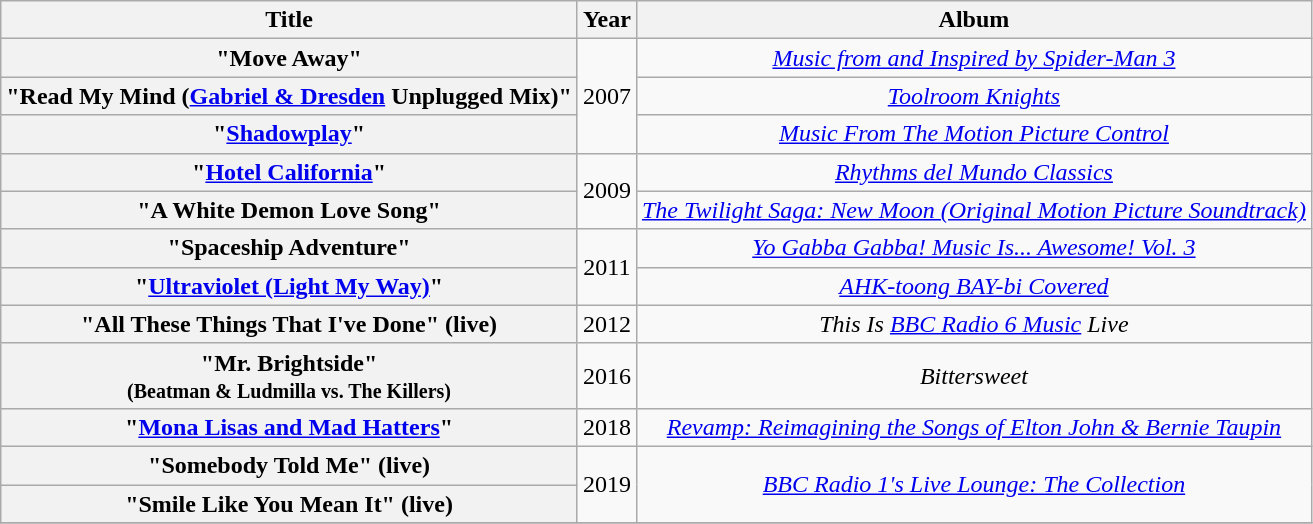<table class="wikitable plainrowheaders" style="text-align:center">
<tr>
<th scope="col">Title</th>
<th scope="col">Year</th>
<th scope="col">Album</th>
</tr>
<tr>
<th scope="row">"Move Away"</th>
<td rowspan="3">2007</td>
<td><em><a href='#'>Music from and Inspired by Spider-Man 3</a></em></td>
</tr>
<tr>
<th scope="row">"Read My Mind (<a href='#'>Gabriel & Dresden</a> Unplugged Mix)"</th>
<td><em><a href='#'>Toolroom Knights</a></em></td>
</tr>
<tr>
<th scope="row">"<a href='#'>Shadowplay</a>"</th>
<td><em><a href='#'>Music From The Motion Picture Control</a></em></td>
</tr>
<tr>
<th scope="row">"<a href='#'>Hotel California</a>"</th>
<td rowspan="2">2009</td>
<td><em><a href='#'>Rhythms del Mundo Classics</a></em></td>
</tr>
<tr>
<th scope="row">"A White Demon Love Song"</th>
<td><em><a href='#'>The Twilight Saga: New Moon (Original Motion Picture Soundtrack)</a></em></td>
</tr>
<tr>
<th scope="row">"Spaceship Adventure"</th>
<td rowspan="2">2011</td>
<td><em><a href='#'>Yo Gabba Gabba! Music Is... Awesome! Vol. 3</a></em></td>
</tr>
<tr>
<th scope="row">"<a href='#'>Ultraviolet (Light My Way)</a>"</th>
<td><em><a href='#'>AHK-toong BAY-bi Covered</a></em></td>
</tr>
<tr>
<th scope="row">"All These Things That I've Done" (live)</th>
<td rowspan="1">2012</td>
<td><em>This Is <a href='#'>BBC Radio 6 Music</a> Live</em></td>
</tr>
<tr>
<th scope="row">"Mr. Brightside"<br><small>(Beatman & Ludmilla vs. The Killers)</small></th>
<td rowspan="1">2016</td>
<td><em>Bittersweet</em></td>
</tr>
<tr>
<th scope="row">"<a href='#'>Mona Lisas and Mad Hatters</a>"</th>
<td>2018</td>
<td><em><a href='#'>Revamp: Reimagining the Songs of Elton John & Bernie Taupin</a></em></td>
</tr>
<tr>
<th scope="row">"Somebody Told Me" (live)</th>
<td rowspan="2">2019</td>
<td rowspan="2"><em><a href='#'>BBC Radio 1's Live Lounge: The Collection</a></em></td>
</tr>
<tr>
<th scope="row">"Smile Like You Mean It" (live)</th>
</tr>
<tr>
</tr>
</table>
